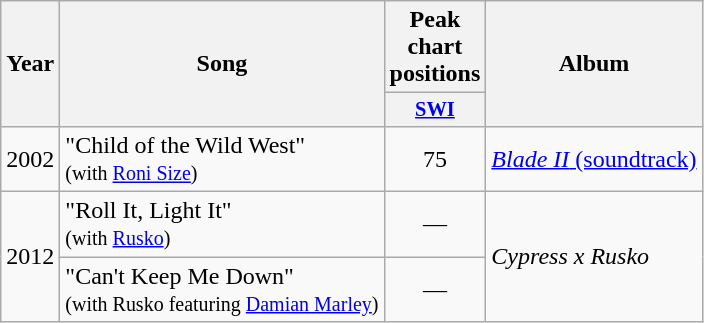<table class="wikitable">
<tr>
<th rowspan="2">Year</th>
<th rowspan="2">Song</th>
<th colspan="1">Peak chart positions</th>
<th rowspan="2">Album</th>
</tr>
<tr>
<th style="width:3em;font-size:85%;"><a href='#'>SWI</a><br></th>
</tr>
<tr>
<td align="center">2002</td>
<td>"Child of the Wild West"<br><small>(with <a href='#'>Roni Size</a>)</small></td>
<td align="center">75</td>
<td><a href='#'><em>Blade II</em> (soundtrack)</a></td>
</tr>
<tr>
<td align="center" rowspan="2">2012</td>
<td>"Roll It, Light It"<br><small>(with <a href='#'>Rusko</a>)</small></td>
<td align="center">—</td>
<td rowspan="2"><em>Cypress x Rusko</em></td>
</tr>
<tr>
<td>"Can't Keep Me Down"<br><small>(with Rusko featuring <a href='#'>Damian Marley</a>)</small></td>
<td align="center">—</td>
</tr>
</table>
